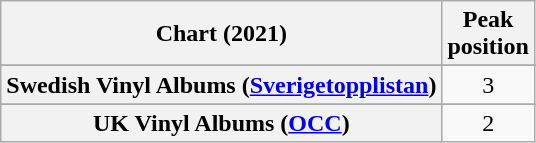<table class="wikitable sortable plainrowheaders">
<tr>
<th>Chart (2021)</th>
<th>Peak<br>position</th>
</tr>
<tr>
</tr>
<tr>
</tr>
<tr>
</tr>
<tr>
</tr>
<tr>
<th scope="row">Swedish Vinyl Albums (<a href='#'>Sverigetopplistan</a>)</th>
<td align="center">3</td>
</tr>
<tr>
</tr>
<tr>
<th scope="row">UK Vinyl Albums (<a href='#'>OCC</a>)</th>
<td align="center">2</td>
</tr>
</table>
